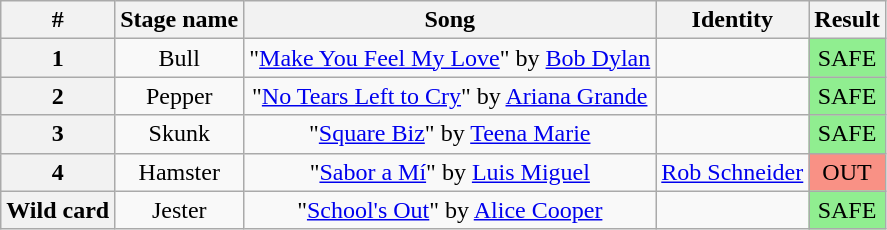<table class="wikitable plainrowheaders" style="text-align: center;">
<tr>
<th>#</th>
<th>Stage name</th>
<th>Song</th>
<th>Identity</th>
<th>Result</th>
</tr>
<tr>
<th>1</th>
<td>Bull</td>
<td>"<a href='#'>Make You Feel My Love</a>" by <a href='#'>Bob Dylan</a></td>
<td></td>
<td bgcolor=lightgreen>SAFE</td>
</tr>
<tr>
<th>2</th>
<td>Pepper</td>
<td>"<a href='#'>No Tears Left to Cry</a>" by <a href='#'>Ariana Grande</a></td>
<td></td>
<td bgcolor=lightgreen>SAFE</td>
</tr>
<tr>
<th>3</th>
<td>Skunk</td>
<td>"<a href='#'>Square Biz</a>" by <a href='#'>Teena Marie</a></td>
<td></td>
<td bgcolor=lightgreen>SAFE</td>
</tr>
<tr>
<th>4</th>
<td>Hamster</td>
<td>"<a href='#'>Sabor a Mí</a>" by <a href='#'>Luis Miguel</a></td>
<td><a href='#'>Rob Schneider</a></td>
<td bgcolor=#F99185>OUT</td>
</tr>
<tr>
<th>Wild card</th>
<td>Jester</td>
<td>"<a href='#'>School's Out</a>" by <a href='#'>Alice Cooper</a></td>
<td></td>
<td bgcolor=lightgreen>SAFE</td>
</tr>
</table>
